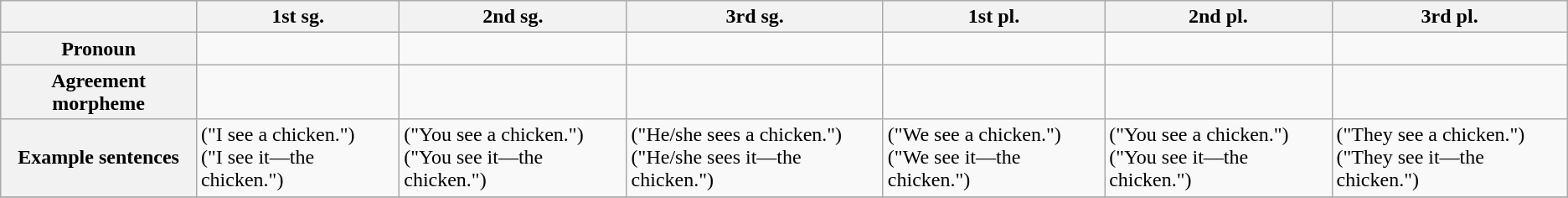<table class="wikitable">
<tr>
<th></th>
<th>1st sg.</th>
<th>2nd sg.</th>
<th>3rd sg.</th>
<th>1st pl.</th>
<th>2nd pl.</th>
<th>3rd pl.</th>
</tr>
<tr>
<th>Pronoun</th>
<td></td>
<td></td>
<td></td>
<td></td>
<td></td>
<td></td>
</tr>
<tr>
<th>Agreement morpheme</th>
<td></td>
<td></td>
<td></td>
<td></td>
<td></td>
<td></td>
</tr>
<tr>
<th>Example sentences</th>
<td> ("I see a chicken.")<br> ("I see it—the chicken.")</td>
<td> ("You see a chicken.")<br> ("You see it—the chicken.")</td>
<td> ("He/she sees a chicken.")<br> ("He/she sees it—the chicken.")</td>
<td> ("We see a chicken.")<br> ("We see it—the chicken.")</td>
<td> ("You see a chicken.")<br> ("You see it—the chicken.")</td>
<td> ("They see a chicken.")<br> ("They see it—the chicken.")</td>
</tr>
<tr>
</tr>
</table>
